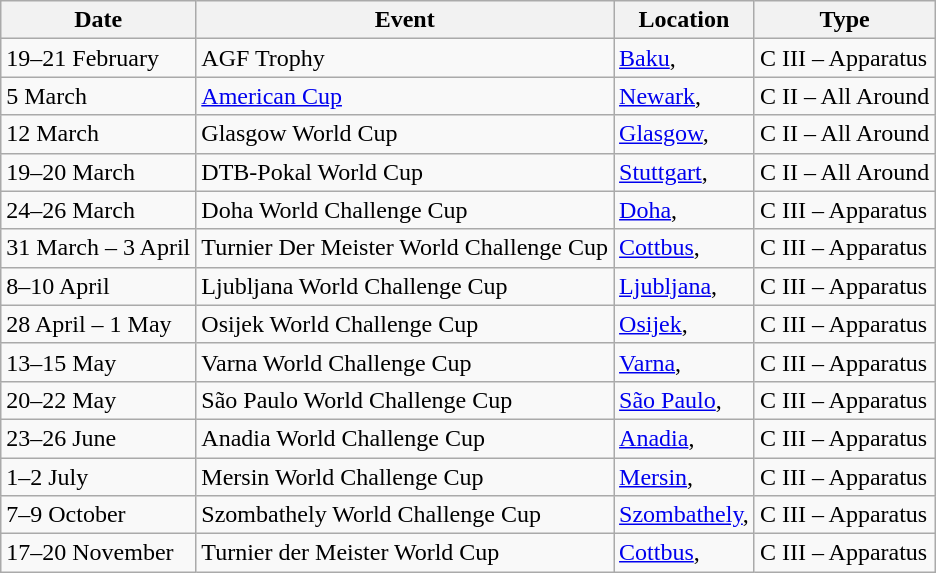<table class="wikitable sortable">
<tr>
<th>Date</th>
<th>Event</th>
<th>Location</th>
<th>Type</th>
</tr>
<tr>
<td>19–21 February</td>
<td>AGF Trophy</td>
<td><a href='#'>Baku</a>, </td>
<td>C III – Apparatus</td>
</tr>
<tr>
<td>5 March</td>
<td><a href='#'>American Cup</a></td>
<td><a href='#'>Newark</a>, </td>
<td>C II – All Around</td>
</tr>
<tr>
<td>12 March</td>
<td>Glasgow World Cup</td>
<td><a href='#'>Glasgow</a>, </td>
<td>C II – All Around</td>
</tr>
<tr>
<td>19–20 March</td>
<td>DTB-Pokal World Cup</td>
<td><a href='#'>Stuttgart</a>, </td>
<td>C II – All Around</td>
</tr>
<tr>
<td>24–26 March</td>
<td>Doha World Challenge Cup</td>
<td><a href='#'>Doha</a>, </td>
<td>C III – Apparatus</td>
</tr>
<tr>
<td>31 March – 3 April</td>
<td>Turnier Der Meister World Challenge Cup</td>
<td><a href='#'>Cottbus</a>, </td>
<td>C III – Apparatus</td>
</tr>
<tr>
<td>8–10 April</td>
<td>Ljubljana World Challenge Cup</td>
<td><a href='#'>Ljubljana</a>, </td>
<td>C III – Apparatus</td>
</tr>
<tr>
<td>28 April – 1 May</td>
<td>Osijek World Challenge Cup</td>
<td><a href='#'>Osijek</a>, </td>
<td>C III – Apparatus</td>
</tr>
<tr>
<td>13–15 May</td>
<td>Varna World Challenge Cup</td>
<td><a href='#'>Varna</a>, </td>
<td>C III – Apparatus</td>
</tr>
<tr>
<td>20–22 May</td>
<td>São Paulo World Challenge Cup</td>
<td><a href='#'>São Paulo</a>, </td>
<td>C III – Apparatus</td>
</tr>
<tr>
<td>23–26 June</td>
<td>Anadia World Challenge Cup</td>
<td><a href='#'>Anadia</a>, </td>
<td>C III – Apparatus</td>
</tr>
<tr>
<td>1–2 July</td>
<td>Mersin World Challenge Cup</td>
<td><a href='#'>Mersin</a>, </td>
<td>C III – Apparatus</td>
</tr>
<tr>
<td>7–9 October</td>
<td>Szombathely World Challenge Cup</td>
<td><a href='#'>Szombathely</a>, </td>
<td>C III – Apparatus</td>
</tr>
<tr>
<td>17–20 November</td>
<td>Turnier der Meister World Cup</td>
<td><a href='#'>Cottbus</a>, </td>
<td>C III – Apparatus</td>
</tr>
</table>
